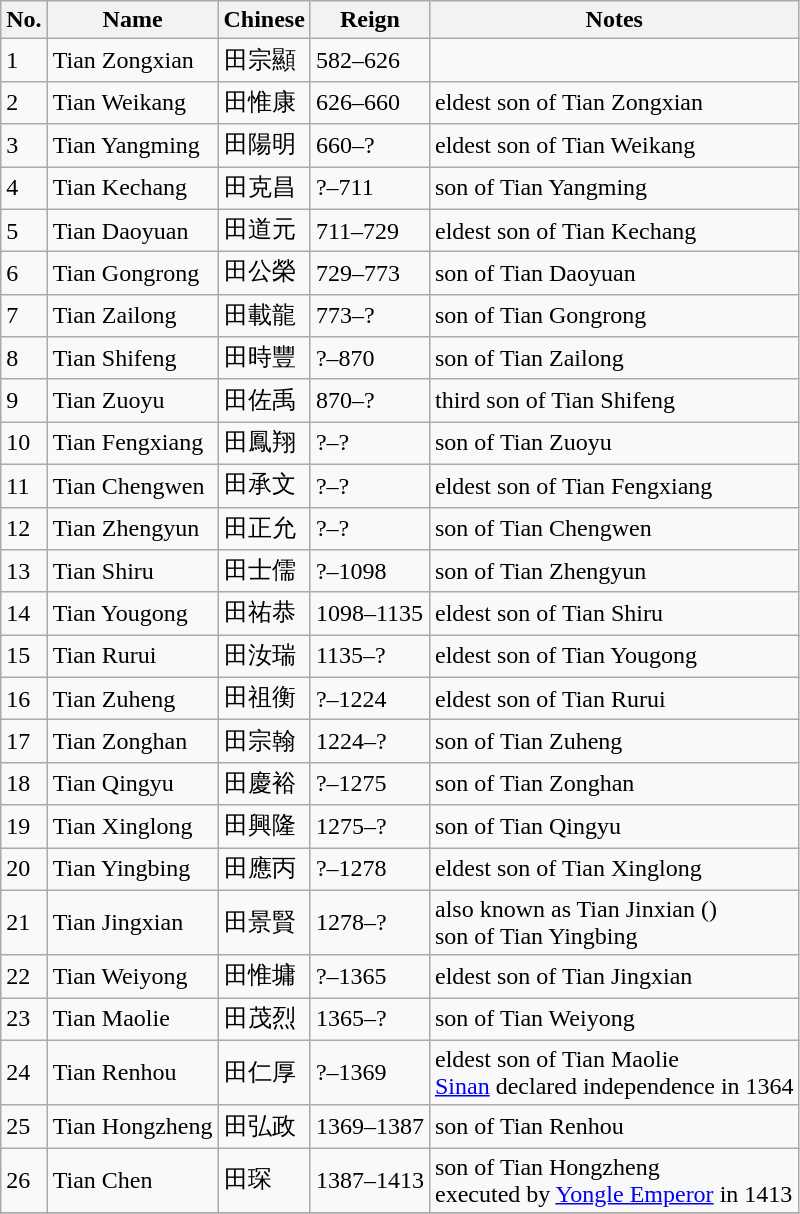<table class="wikitable sortable">
<tr>
<th>No.</th>
<th>Name</th>
<th>Chinese</th>
<th>Reign</th>
<th>Notes</th>
</tr>
<tr>
<td>1</td>
<td>Tian Zongxian</td>
<td>田宗顯</td>
<td>582–626</td>
<td></td>
</tr>
<tr>
<td>2</td>
<td>Tian Weikang</td>
<td>田惟康</td>
<td>626–660</td>
<td>eldest son of Tian Zongxian</td>
</tr>
<tr>
<td>3</td>
<td>Tian Yangming</td>
<td>田陽明</td>
<td>660–?</td>
<td>eldest son of Tian Weikang</td>
</tr>
<tr>
<td>4</td>
<td>Tian Kechang</td>
<td>田克昌</td>
<td>?–711</td>
<td>son of Tian Yangming</td>
</tr>
<tr>
<td>5</td>
<td>Tian Daoyuan</td>
<td>田道元</td>
<td>711–729</td>
<td>eldest son of Tian Kechang</td>
</tr>
<tr>
<td>6</td>
<td>Tian Gongrong</td>
<td>田公榮</td>
<td>729–773</td>
<td>son of Tian Daoyuan</td>
</tr>
<tr>
<td>7</td>
<td>Tian Zailong</td>
<td>田載龍</td>
<td>773–?</td>
<td>son of Tian Gongrong</td>
</tr>
<tr>
<td>8</td>
<td>Tian Shifeng</td>
<td>田時豐</td>
<td>?–870</td>
<td>son of Tian Zailong</td>
</tr>
<tr>
<td>9</td>
<td>Tian Zuoyu</td>
<td>田佐禹</td>
<td>870–?</td>
<td>third son of Tian Shifeng</td>
</tr>
<tr>
<td>10</td>
<td>Tian Fengxiang</td>
<td>田鳳翔</td>
<td>?–?</td>
<td>son of Tian Zuoyu</td>
</tr>
<tr>
<td>11</td>
<td>Tian Chengwen</td>
<td>田承文</td>
<td>?–?</td>
<td>eldest son of Tian Fengxiang</td>
</tr>
<tr>
<td>12</td>
<td>Tian Zhengyun</td>
<td>田正允</td>
<td>?–?</td>
<td>son of Tian Chengwen</td>
</tr>
<tr>
<td>13</td>
<td>Tian Shiru</td>
<td>田士儒</td>
<td>?–1098</td>
<td>son of Tian Zhengyun</td>
</tr>
<tr>
<td>14</td>
<td>Tian Yougong</td>
<td>田祐恭</td>
<td>1098–1135</td>
<td>eldest son of Tian Shiru</td>
</tr>
<tr>
<td>15</td>
<td>Tian Rurui</td>
<td>田汝瑞</td>
<td>1135–?</td>
<td>eldest son of Tian Yougong</td>
</tr>
<tr>
<td>16</td>
<td>Tian Zuheng</td>
<td>田祖衡</td>
<td>?–1224</td>
<td>eldest son of Tian Rurui</td>
</tr>
<tr>
<td>17</td>
<td>Tian Zonghan</td>
<td>田宗翰</td>
<td>1224–?</td>
<td>son of Tian Zuheng</td>
</tr>
<tr>
<td>18</td>
<td>Tian Qingyu</td>
<td>田慶裕</td>
<td>?–1275</td>
<td>son of Tian Zonghan</td>
</tr>
<tr>
<td>19</td>
<td>Tian Xinglong</td>
<td>田興隆</td>
<td>1275–?</td>
<td>son of Tian Qingyu</td>
</tr>
<tr>
<td>20</td>
<td>Tian Yingbing</td>
<td>田應丙</td>
<td>?–1278</td>
<td>eldest son of Tian Xinglong</td>
</tr>
<tr>
<td>21</td>
<td>Tian Jingxian</td>
<td>田景賢</td>
<td>1278–?</td>
<td>also known as Tian Jinxian ()<br>son of Tian Yingbing</td>
</tr>
<tr>
<td>22</td>
<td>Tian Weiyong</td>
<td>田惟墉</td>
<td>?–1365</td>
<td>eldest son of Tian Jingxian</td>
</tr>
<tr>
<td>23</td>
<td>Tian Maolie</td>
<td>田茂烈</td>
<td>1365–?</td>
<td>son of Tian Weiyong</td>
</tr>
<tr>
<td>24</td>
<td>Tian Renhou</td>
<td>田仁厚</td>
<td>?–1369</td>
<td>eldest son of Tian Maolie<br><a href='#'>Sinan</a> declared independence in 1364</td>
</tr>
<tr>
<td>25</td>
<td>Tian Hongzheng</td>
<td>田弘政</td>
<td>1369–1387</td>
<td>son of Tian Renhou</td>
</tr>
<tr>
<td>26</td>
<td>Tian Chen</td>
<td>田琛</td>
<td>1387–1413</td>
<td>son of Tian Hongzheng<br>executed by <a href='#'>Yongle Emperor</a> in 1413</td>
</tr>
<tr>
</tr>
</table>
